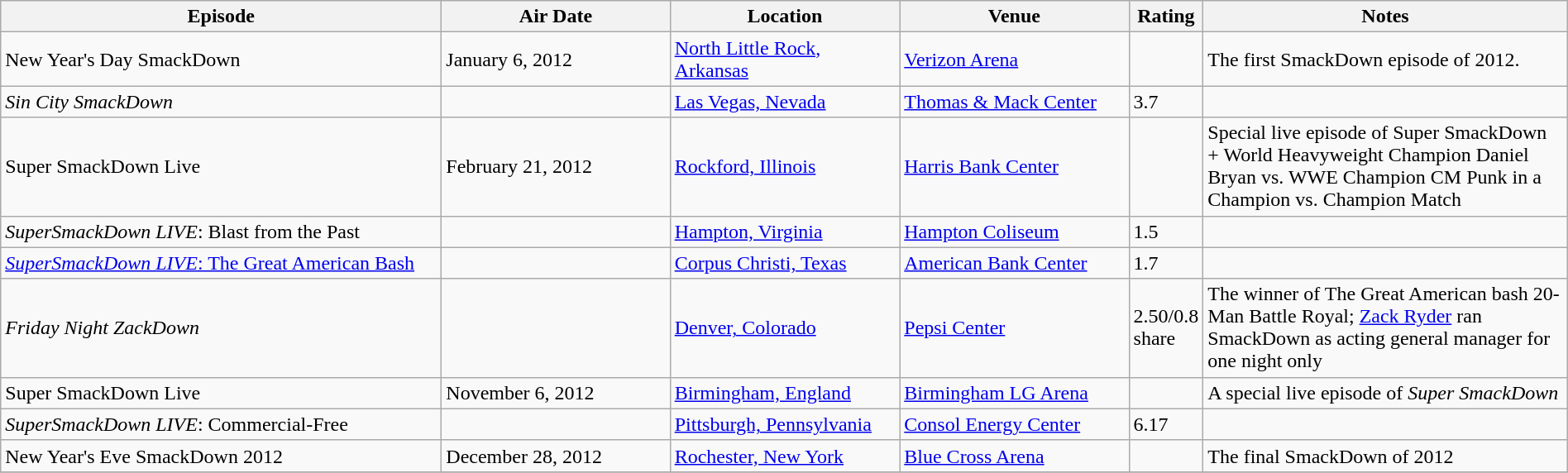<table class="wikitable plainrowheaders sortable" style="width:100%;">
<tr>
<th style="width:29%;">Episode</th>
<th style="width:15%;">Air Date</th>
<th style="width:15%;">Location</th>
<th style="width:15%;">Venue</th>
<th style="width:2%;">Rating</th>
<th style="width:99%;">Notes</th>
</tr>
<tr>
<td>New Year's Day SmackDown</td>
<td>January 6, 2012</td>
<td><a href='#'>North Little Rock, Arkansas</a></td>
<td><a href='#'>Verizon Arena</a></td>
<td></td>
<td>The first SmackDown episode of 2012.</td>
</tr>
<tr>
<td><em>Sin City SmackDown</em></td>
<td></td>
<td><a href='#'>Las Vegas, Nevada</a></td>
<td><a href='#'>Thomas & Mack Center</a></td>
<td>3.7</td>
<td></td>
</tr>
<tr>
<td>Super SmackDown Live</td>
<td>February 21, 2012</td>
<td><a href='#'>Rockford, Illinois</a></td>
<td><a href='#'>Harris Bank Center</a></td>
<td></td>
<td>Special live episode of Super SmackDown + World Heavyweight Champion Daniel Bryan vs. WWE Champion CM Punk in a Champion vs. Champion Match</td>
</tr>
<tr>
<td><em>SuperSmackDown LIVE</em>: Blast from the Past</td>
<td></td>
<td><a href='#'>Hampton, Virginia</a></td>
<td><a href='#'>Hampton Coliseum</a></td>
<td>1.5</td>
<td></td>
</tr>
<tr>
<td><a href='#'><em>SuperSmackDown LIVE</em>: The Great American Bash</a></td>
<td></td>
<td><a href='#'>Corpus Christi, Texas</a></td>
<td><a href='#'>American Bank Center</a></td>
<td>1.7</td>
<td></td>
</tr>
<tr>
<td><em>Friday Night ZackDown</em></td>
<td></td>
<td><a href='#'>Denver, Colorado</a></td>
<td><a href='#'>Pepsi Center</a></td>
<td>2.50/0.8 share</td>
<td>The winner of The Great American bash 20-Man Battle Royal; <a href='#'>Zack Ryder</a> ran SmackDown as acting general manager for one night only</td>
</tr>
<tr>
<td>Super SmackDown Live</td>
<td>November 6, 2012</td>
<td><a href='#'>Birmingham, England</a></td>
<td><a href='#'>Birmingham LG Arena</a></td>
<td></td>
<td>A special live episode of <em>Super SmackDown</em></td>
</tr>
<tr>
<td><em>SuperSmackDown LIVE</em>: Commercial-Free</td>
<td></td>
<td><a href='#'>Pittsburgh, Pennsylvania</a></td>
<td><a href='#'>Consol Energy Center</a></td>
<td>6.17</td>
<td></td>
</tr>
<tr>
<td>New Year's Eve SmackDown 2012</td>
<td>December 28, 2012</td>
<td><a href='#'>Rochester, New York</a></td>
<td><a href='#'>Blue Cross Arena</a></td>
<td></td>
<td>The final SmackDown of 2012</td>
</tr>
<tr>
</tr>
</table>
